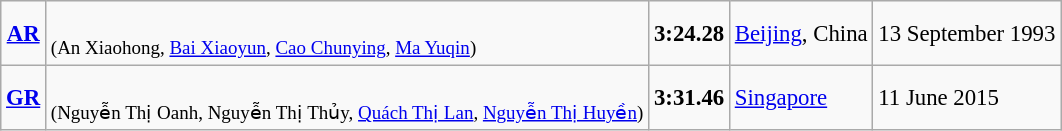<table class="wikitable" style="font-size:95%; position:relative;">
<tr>
<td align=center><strong><a href='#'>AR</a></strong></td>
<td><br><small>(An Xiaohong, <a href='#'>Bai Xiaoyun</a>, <a href='#'>Cao Chunying</a>, <a href='#'>Ma Yuqin</a>)</small></td>
<td><strong>3:24.28</strong></td>
<td><a href='#'>Beijing</a>, China</td>
<td>13 September 1993</td>
</tr>
<tr>
<td align=center><strong><a href='#'>GR</a></strong></td>
<td><br><small>(Nguyễn Thị Oanh, Nguyễn Thị Thủy, <a href='#'>Quách Thị Lan</a>, <a href='#'>Nguyễn Thị Huyền</a>)</small></td>
<td><strong>3:31.46</strong></td>
<td><a href='#'>Singapore</a></td>
<td>11 June 2015</td>
</tr>
</table>
